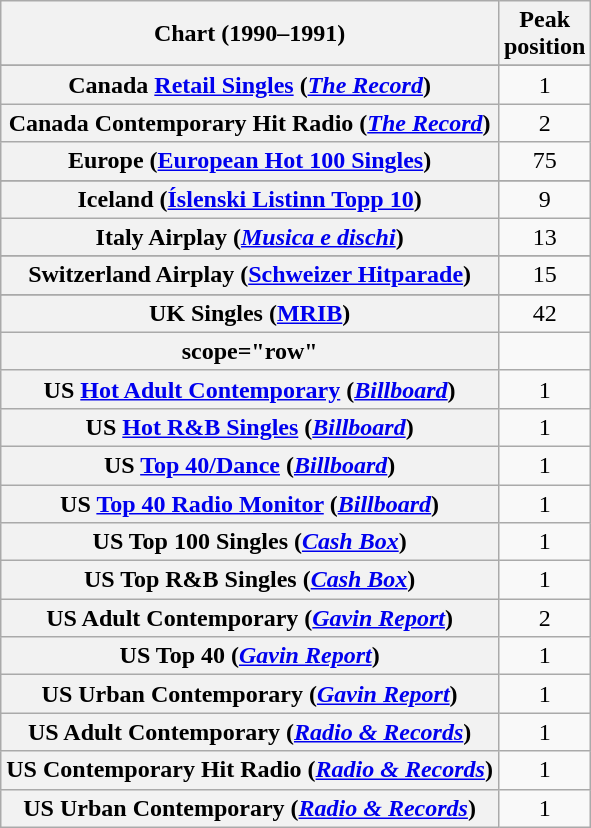<table class="wikitable sortable plainrowheaders" style="text-align:center;">
<tr>
<th>Chart (1990–1991)</th>
<th>Peak<br>position</th>
</tr>
<tr>
</tr>
<tr>
</tr>
<tr>
</tr>
<tr>
</tr>
<tr>
<th scope="row">Canada <a href='#'>Retail Singles</a> (<em><a href='#'>The Record</a></em>)</th>
<td align="center">1</td>
</tr>
<tr>
<th scope="row">Canada Contemporary Hit Radio (<em><a href='#'>The Record</a></em>)</th>
<td align="center">2</td>
</tr>
<tr>
<th scope="row">Europe (<a href='#'>European Hot 100 Singles</a>)</th>
<td align="center">75</td>
</tr>
<tr>
</tr>
<tr>
<th scope="row">Iceland (<a href='#'>Íslenski Listinn Topp 10</a>)</th>
<td align="center">9</td>
</tr>
<tr>
<th scope="row">Italy Airplay (<em><a href='#'>Musica e dischi</a></em>)</th>
<td align="center">13</td>
</tr>
<tr>
</tr>
<tr>
</tr>
<tr>
</tr>
<tr>
<th scope="row">Switzerland Airplay (<a href='#'>Schweizer Hitparade</a>)</th>
<td align="center">15</td>
</tr>
<tr>
</tr>
<tr>
<th scope="row">UK Singles (<a href='#'>MRIB</a>)</th>
<td>42</td>
</tr>
<tr>
<th>scope="row" </th>
</tr>
<tr>
<th scope="row">US <a href='#'>Hot Adult Contemporary</a> (<em><a href='#'>Billboard</a></em>)</th>
<td>1</td>
</tr>
<tr>
<th scope="row">US <a href='#'>Hot R&B Singles</a> (<em><a href='#'>Billboard</a></em>)</th>
<td>1</td>
</tr>
<tr>
<th scope="row">US <a href='#'>Top 40/Dance</a> (<em><a href='#'>Billboard</a></em>)</th>
<td align="center">1</td>
</tr>
<tr>
<th scope="row">US <a href='#'>Top 40 Radio Monitor</a> (<em><a href='#'>Billboard</a></em>)</th>
<td align="center">1</td>
</tr>
<tr>
<th scope="row">US Top 100 Singles (<em><a href='#'>Cash Box</a></em>)</th>
<td align="center">1</td>
</tr>
<tr>
<th scope="row">US Top R&B Singles (<em><a href='#'>Cash Box</a></em>)</th>
<td align="center">1</td>
</tr>
<tr>
<th scope="row">US Adult Contemporary (<em><a href='#'>Gavin Report</a></em>)</th>
<td align="center">2</td>
</tr>
<tr>
<th scope="row">US Top 40 (<em><a href='#'>Gavin Report</a></em>)</th>
<td align="center">1</td>
</tr>
<tr>
<th scope="row">US Urban Contemporary (<em><a href='#'>Gavin Report</a></em>)</th>
<td align="center">1</td>
</tr>
<tr>
<th scope="row">US Adult Contemporary (<em><a href='#'>Radio & Records</a></em>)</th>
<td align="center">1</td>
</tr>
<tr>
<th scope="row">US Contemporary Hit Radio (<em><a href='#'>Radio & Records</a></em>)</th>
<td align="center">1</td>
</tr>
<tr>
<th scope="row">US Urban Contemporary (<em><a href='#'>Radio & Records</a></em>)</th>
<td align="center">1</td>
</tr>
</table>
